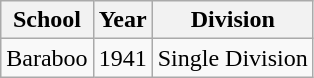<table class="wikitable">
<tr>
<th>School</th>
<th>Year</th>
<th>Division</th>
</tr>
<tr>
<td>Baraboo</td>
<td>1941</td>
<td>Single Division</td>
</tr>
</table>
